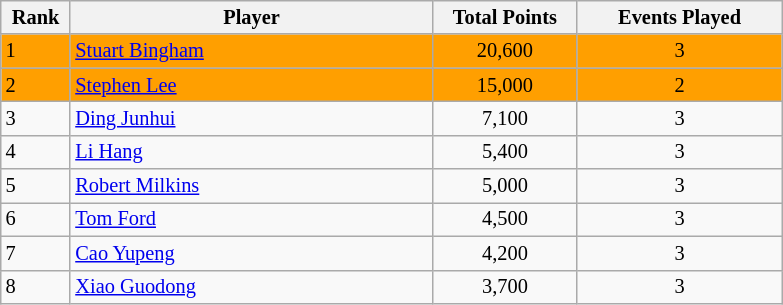<table class="wikitable" style="font-size: 85%">
<tr>
<th width=40 align="center">Rank</th>
<th width=235>Player</th>
<th width=90>Total Points</th>
<th width=130>Events Played</th>
</tr>
<tr bgcolor=#FF9F00>
<td>1</td>
<td> <a href='#'>Stuart Bingham</a></td>
<td align="center">20,600</td>
<td align="center">3</td>
</tr>
<tr bgcolor=#FF9F00>
<td>2</td>
<td> <a href='#'>Stephen Lee</a></td>
<td align="center">15,000</td>
<td align="center">2</td>
</tr>
<tr>
<td>3</td>
<td> <a href='#'>Ding Junhui</a></td>
<td align="center">7,100</td>
<td align="center">3</td>
</tr>
<tr>
<td>4</td>
<td> <a href='#'>Li Hang</a></td>
<td align="center">5,400</td>
<td align="center">3</td>
</tr>
<tr>
<td>5</td>
<td> <a href='#'>Robert Milkins</a></td>
<td align="center">5,000</td>
<td align="center">3</td>
</tr>
<tr>
<td>6</td>
<td> <a href='#'>Tom Ford</a></td>
<td align="center">4,500</td>
<td align="center">3</td>
</tr>
<tr>
<td>7</td>
<td> <a href='#'>Cao Yupeng</a></td>
<td align="center">4,200</td>
<td align="center">3</td>
</tr>
<tr>
<td>8</td>
<td> <a href='#'>Xiao Guodong</a></td>
<td align="center">3,700</td>
<td align="center">3</td>
</tr>
</table>
